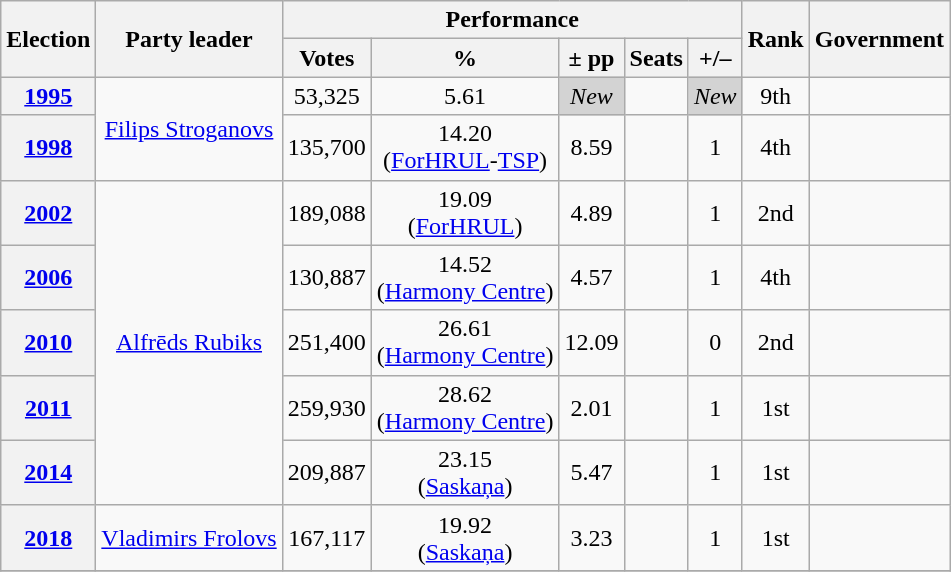<table class=wikitable style=text-align:center>
<tr>
<th rowspan="2">Election</th>
<th rowspan="2">Party leader</th>
<th colspan="5" scope="col">Performance</th>
<th rowspan="2">Rank</th>
<th rowspan="2">Government</th>
</tr>
<tr>
<th>Votes</th>
<th>%</th>
<th>± pp</th>
<th>Seats</th>
<th>+/–</th>
</tr>
<tr>
<th><a href='#'>1995</a></th>
<td rowspan=2><a href='#'>Filips Stroganovs</a></td>
<td>53,325</td>
<td>5.61</td>
<td bgcolor="lightgrey"><em>New</em></td>
<td></td>
<td bgcolor="lightgrey"><em>New</em></td>
<td>9th</td>
<td></td>
</tr>
<tr>
<th><a href='#'>1998</a></th>
<td>135,700</td>
<td>14.20<br>(<a href='#'>ForHRUL</a>-<a href='#'>TSP</a>)</td>
<td> 8.59</td>
<td></td>
<td> 1</td>
<td> 4th</td>
<td></td>
</tr>
<tr>
<th><a href='#'>2002</a></th>
<td rowspan=5><a href='#'>Alfrēds Rubiks</a></td>
<td>189,088</td>
<td>19.09<br>(<a href='#'>ForHRUL</a>)</td>
<td> 4.89</td>
<td></td>
<td> 1</td>
<td> 2nd</td>
<td></td>
</tr>
<tr>
<th><a href='#'>2006</a></th>
<td>130,887</td>
<td>14.52<br>(<a href='#'>Harmony Centre</a>)</td>
<td> 4.57</td>
<td></td>
<td> 1</td>
<td> 4th</td>
<td></td>
</tr>
<tr>
<th><a href='#'>2010</a></th>
<td>251,400</td>
<td>26.61<br>(<a href='#'>Harmony Centre</a>)</td>
<td> 12.09</td>
<td></td>
<td> 0</td>
<td>2nd</td>
<td></td>
</tr>
<tr>
<th><a href='#'>2011</a></th>
<td>259,930</td>
<td>28.62<br>(<a href='#'>Harmony Centre</a>)</td>
<td> 2.01</td>
<td></td>
<td> 1</td>
<td> 1st</td>
<td></td>
</tr>
<tr>
<th><a href='#'>2014</a></th>
<td>209,887</td>
<td>23.15<br>(<a href='#'>Saskaņa</a>)</td>
<td> 5.47</td>
<td></td>
<td> 1</td>
<td> 1st</td>
<td></td>
</tr>
<tr>
<th><a href='#'>2018</a></th>
<td rowspan=1><a href='#'>Vladimirs Frolovs</a></td>
<td>167,117</td>
<td>19.92<br>(<a href='#'>Saskaņa</a>)</td>
<td> 3.23</td>
<td></td>
<td> 1</td>
<td> 1st</td>
<td></td>
</tr>
<tr>
</tr>
</table>
